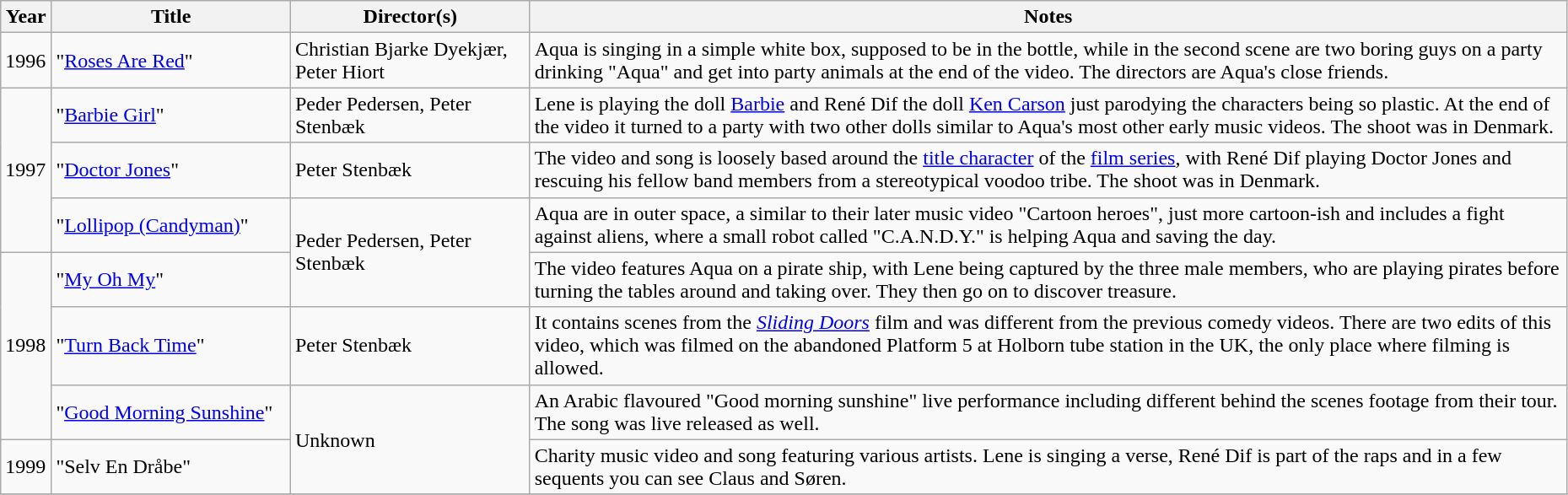<table class="wikitable plainrowheaders" width=98%>
<tr>
<th scope="col" width=3%>Year</th>
<th scope="col" width=15%>Title</th>
<th scope="col" width=15%>Director(s)</th>
<th scope="col" width=65%>Notes</th>
</tr>
<tr>
<td>1996</td>
<td>"<a href='#'>Roses Are Red</a>"</td>
<td>Christian Bjarke Dyekjær, Peter Hiort</td>
<td>Aqua is singing in a simple white box, supposed to be in the bottle, while in the second scene are two boring guys on a party drinking "Aqua" and get into party animals at the end of the video. The directors are Aqua's close friends.</td>
</tr>
<tr>
<td rowspan="3">1997</td>
<td>"<a href='#'>Barbie Girl</a>"</td>
<td>Peder Pedersen, Peter Stenbæk</td>
<td>Lene is playing the doll <a href='#'>Barbie</a> and René Dif the doll <a href='#'>Ken Carson</a> just parodying the characters being so plastic. At the end of the video it turned to a party with two other dolls similar to Aqua's most other early music videos. The shoot was in Denmark.</td>
</tr>
<tr>
<td>"<a href='#'>Doctor Jones</a>"</td>
<td>Peter Stenbæk</td>
<td>The video and song is loosely based around the <a href='#'>title character</a> of the <a href='#'>film series</a>, with René Dif playing Doctor Jones and rescuing his fellow band members from a stereotypical voodoo tribe. The shoot was in Denmark.</td>
</tr>
<tr>
<td>"<a href='#'>Lollipop (Candyman)</a>"</td>
<td rowspan="2">Peder Pedersen, Peter Stenbæk</td>
<td>Aqua are in outer space, a similar to their later music video "Cartoon heroes", just more cartoon-ish and includes a fight against aliens, where a small robot called "C.A.N.D.Y." is helping Aqua and saving the day.</td>
</tr>
<tr>
<td rowspan="3">1998</td>
<td>"<a href='#'>My Oh My</a>"</td>
<td>The video features Aqua on a pirate ship, with Lene being captured by the three male members, who are playing pirates before turning the tables around and taking over. They then go on to discover treasure.</td>
</tr>
<tr>
<td>"<a href='#'>Turn Back Time</a>"</td>
<td>Peter Stenbæk</td>
<td>It contains scenes from the <em><a href='#'>Sliding Doors</a></em> film and was different from the previous comedy videos. There are two edits of this video, which was filmed on the abandoned Platform 5 at Holborn tube station in the UK, the only place where filming is allowed.</td>
</tr>
<tr>
<td>"<a href='#'>Good Morning Sunshine</a>"</td>
<td rowspan="2">Unknown</td>
<td>An Arabic flavoured "Good morning sunshine" live performance including different behind the scenes footage from their tour. The song was live released as well.</td>
</tr>
<tr>
<td>1999</td>
<td>"Selv En Dråbe"</td>
<td>Charity music video and song featuring various artists. Lene is singing a verse, René Dif is part of the raps and in a few sequents you can see Claus and Søren.</td>
</tr>
<tr>
</tr>
</table>
